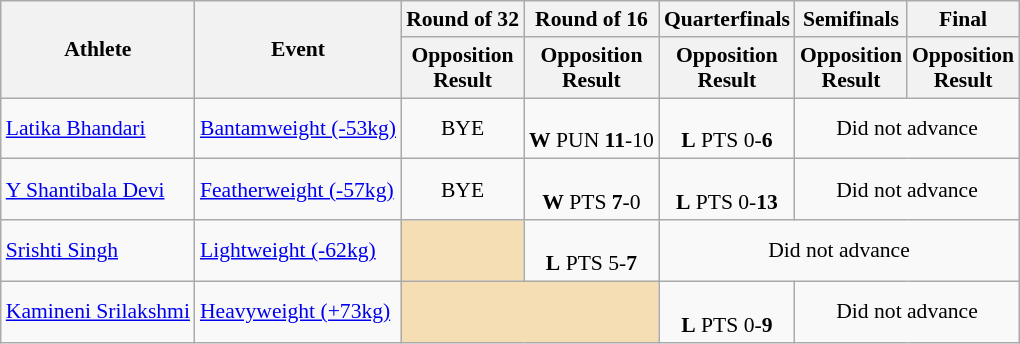<table class="wikitable" style="font-size:90%">
<tr>
<th rowspan=2>Athlete</th>
<th rowspan=2>Event</th>
<th>Round of 32</th>
<th>Round of 16</th>
<th>Quarterfinals</th>
<th>Semifinals</th>
<th>Final</th>
</tr>
<tr>
<th>Opposition<br>Result</th>
<th>Opposition<br>Result</th>
<th>Opposition<br>Result</th>
<th>Opposition<br>Result</th>
<th>Opposition<br>Result</th>
</tr>
<tr>
<td><a href='#'>Latika Bhandari</a></td>
<td><a href='#'>Bantamweight (-53kg)</a></td>
<td align=center>BYE</td>
<td align=center><br><strong>W</strong> PUN <strong>11</strong>-10</td>
<td align=center><br><strong>L</strong> PTS 0-<strong>6</strong></td>
<td align=center colspan="7">Did not advance</td>
</tr>
<tr>
<td><a href='#'>Y Shantibala Devi</a></td>
<td><a href='#'>Featherweight (-57kg)</a></td>
<td align=center>BYE</td>
<td align=center><br><strong>W</strong> PTS <strong>7</strong>-0</td>
<td align=center><br><strong>L</strong> PTS 0-<strong>13</strong></td>
<td align=center colspan="7">Did not advance</td>
</tr>
<tr>
<td><a href='#'>Srishti Singh</a></td>
<td><a href='#'>Lightweight (-62kg)</a></td>
<td align=center bgcolor=wheat></td>
<td align=center><br><strong>L</strong> PTS 5-<strong>7</strong></td>
<td align=center colspan="7">Did not advance</td>
</tr>
<tr>
<td><a href='#'>Kamineni Srilakshmi</a></td>
<td><a href='#'>Heavyweight (+73kg)</a></td>
<td align=center bgcolor=wheat colspan=2></td>
<td align=center><br><strong>L</strong> PTS 0-<strong>9</strong></td>
<td align=center colspan="7">Did not advance</td>
</tr>
</table>
